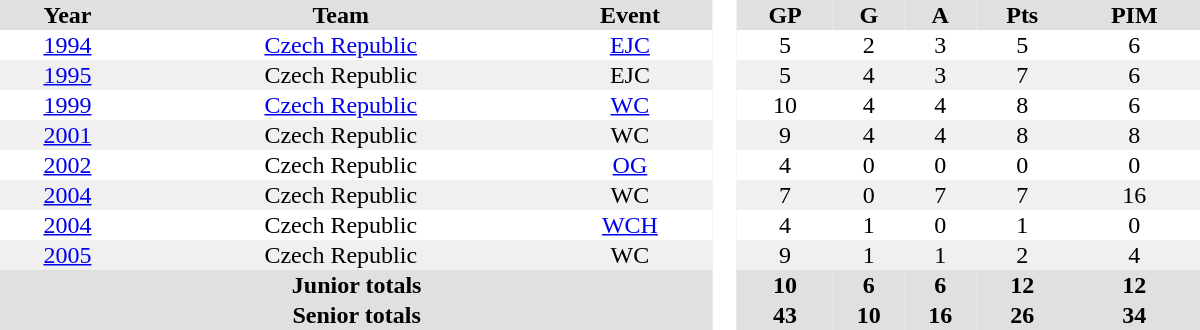<table border="0" cellpadding="1" cellspacing="0" style="text-align:center; width:50em">
<tr ALIGN="center" bgcolor="#e0e0e0">
<th>Year</th>
<th>Team</th>
<th>Event</th>
<th ALIGN="center" rowspan="99" bgcolor="#ffffff"> </th>
<th>GP</th>
<th>G</th>
<th>A</th>
<th>Pts</th>
<th>PIM</th>
</tr>
<tr>
<td><a href='#'>1994</a></td>
<td><a href='#'>Czech Republic</a></td>
<td><a href='#'>EJC</a></td>
<td>5</td>
<td>2</td>
<td>3</td>
<td>5</td>
<td>6</td>
</tr>
<tr bgcolor="#f0f0f0">
<td><a href='#'>1995</a></td>
<td>Czech Republic</td>
<td>EJC</td>
<td>5</td>
<td>4</td>
<td>3</td>
<td>7</td>
<td>6</td>
</tr>
<tr>
<td><a href='#'>1999</a></td>
<td><a href='#'>Czech Republic</a></td>
<td><a href='#'>WC</a></td>
<td>10</td>
<td>4</td>
<td>4</td>
<td>8</td>
<td>6</td>
</tr>
<tr bgcolor="#f0f0f0">
<td><a href='#'>2001</a></td>
<td>Czech Republic</td>
<td>WC</td>
<td>9</td>
<td>4</td>
<td>4</td>
<td>8</td>
<td>8</td>
</tr>
<tr>
<td><a href='#'>2002</a></td>
<td>Czech Republic</td>
<td><a href='#'>OG</a></td>
<td>4</td>
<td>0</td>
<td>0</td>
<td>0</td>
<td>0</td>
</tr>
<tr bgcolor="#f0f0f0">
<td><a href='#'>2004</a></td>
<td>Czech Republic</td>
<td>WC</td>
<td>7</td>
<td>0</td>
<td>7</td>
<td>7</td>
<td>16</td>
</tr>
<tr>
<td><a href='#'>2004</a></td>
<td>Czech Republic</td>
<td><a href='#'>WCH</a></td>
<td>4</td>
<td>1</td>
<td>0</td>
<td>1</td>
<td>0</td>
</tr>
<tr bgcolor="#f0f0f0">
<td><a href='#'>2005</a></td>
<td>Czech Republic</td>
<td>WC</td>
<td>9</td>
<td>1</td>
<td>1</td>
<td>2</td>
<td>4</td>
</tr>
<tr bgcolor="#e0e0e0">
<th colspan="3">Junior totals</th>
<th>10</th>
<th>6</th>
<th>6</th>
<th>12</th>
<th>12</th>
</tr>
<tr bgcolor="#e0e0e0">
<th colspan="3">Senior totals</th>
<th>43</th>
<th>10</th>
<th>16</th>
<th>26</th>
<th>34</th>
</tr>
</table>
